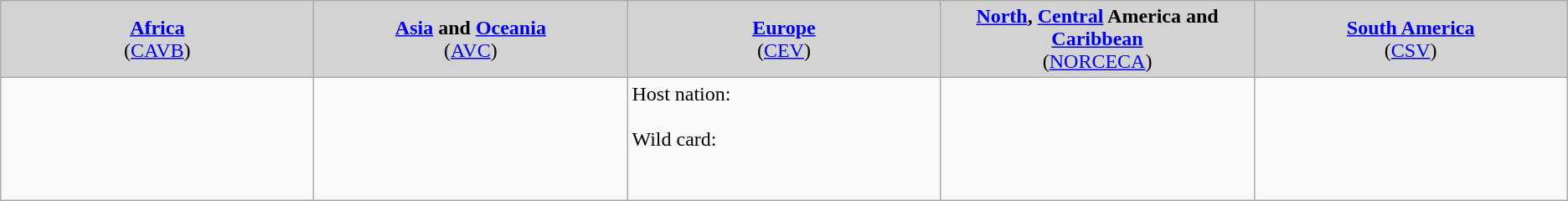<table class="wikitable">
<tr style="background:Lightgrey;">
<td style="width:20%; text-align:center;"><strong><a href='#'>Africa</a></strong><br>(<a href='#'>CAVB</a>)</td>
<td style="width:20%; text-align:center;"><strong><a href='#'>Asia</a> and <a href='#'>Oceania</a></strong><br>(<a href='#'>AVC</a>)</td>
<td style="width:20%; text-align:center;"><strong><a href='#'>Europe</a></strong><br>(<a href='#'>CEV</a>)</td>
<td style="width:20%; text-align:center;"><strong><a href='#'>North</a>, <a href='#'>Central</a> America and <a href='#'>Caribbean</a></strong><br>(<a href='#'>NORCECA</a>)</td>
<td style="width:20%; text-align:center;"><strong><a href='#'>South America</a><br></strong>(<a href='#'>CSV</a>)</td>
</tr>
<tr>
<td></td>
<td></td>
<td>Host nation: <br><br>Wild card: <br><br><br></td>
<td></td>
<td></td>
</tr>
</table>
